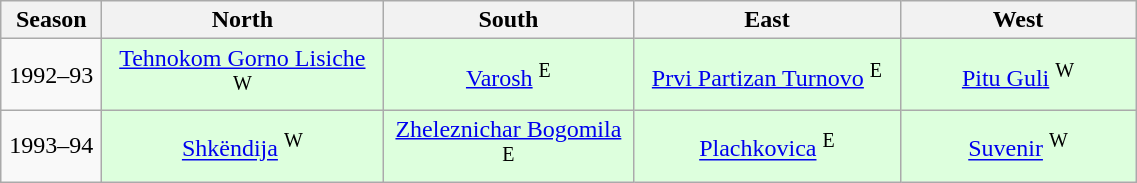<table class="wikitable" style="text-align:center;">
<tr>
<th style="width:60px;">Season</th>
<th style="width:180px;">North</th>
<th style="width:160px;">South</th>
<th style="width:170px;">East</th>
<th style="width:150px;">West</th>
</tr>
<tr>
<td align=center>1992–93</td>
<td style="background:#dfd;"><a href='#'>Tehnokom Gorno Lisiche</a> <sup>W</sup></td>
<td style="background:#dfd;"><a href='#'>Varosh</a> <sup>E</sup></td>
<td style="background:#dfd;"><a href='#'>Prvi Partizan Turnovo</a> <sup>E</sup></td>
<td style="background:#dfd;"><a href='#'>Pitu Guli</a> <sup>W</sup></td>
</tr>
<tr>
<td align=center>1993–94</td>
<td style="background:#dfd;"><a href='#'>Shkëndija</a> <sup>W</sup></td>
<td style="background:#dfd;"><a href='#'>Zheleznichar Bogomila</a> <sup>E</sup></td>
<td style="background:#dfd;"><a href='#'>Plachkovica</a> <sup>E</sup></td>
<td style="background:#dfd;"><a href='#'>Suvenir</a> <sup>W</sup></td>
</tr>
</table>
